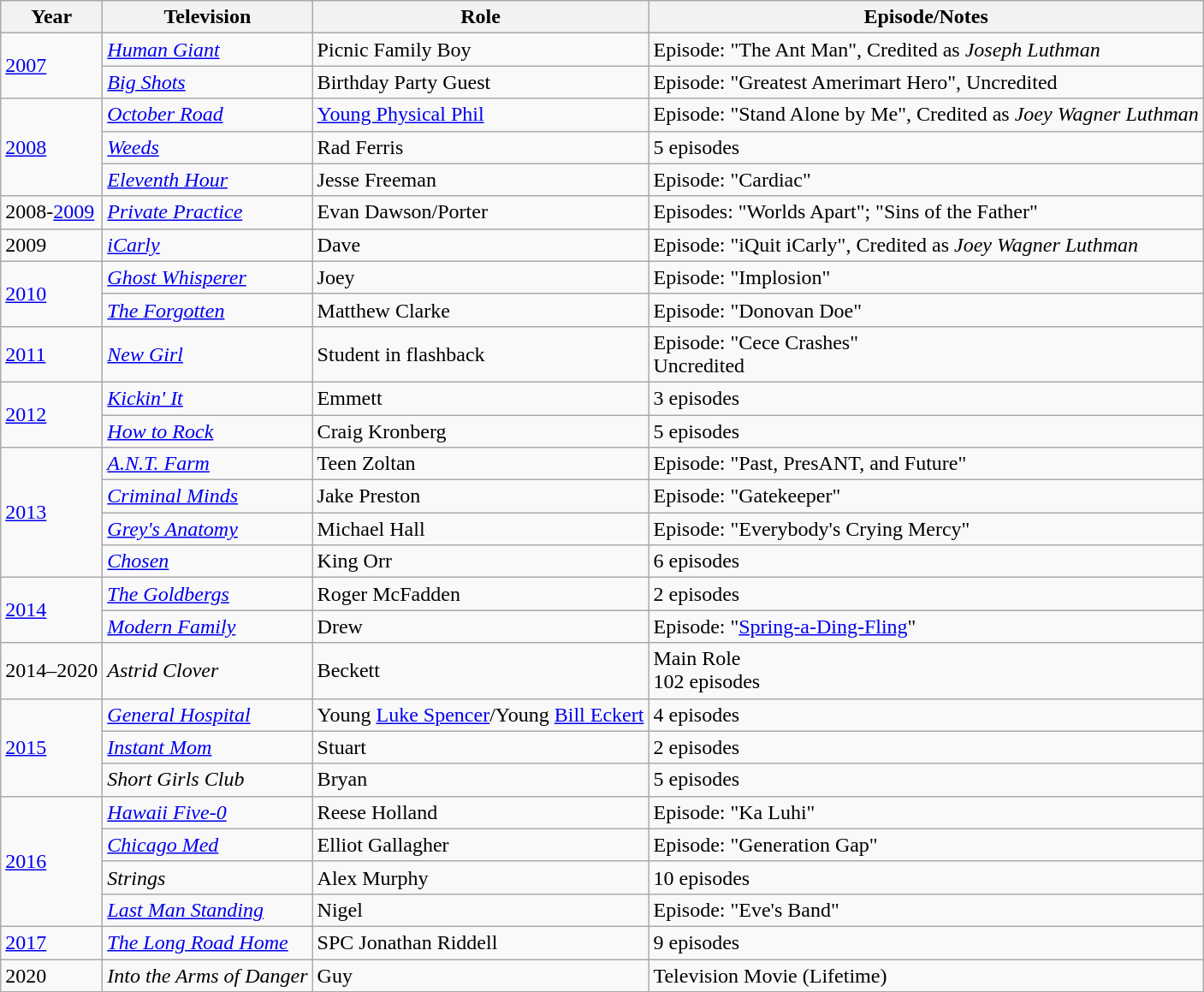<table class=wikitable>
<tr>
<th>Year</th>
<th>Television</th>
<th>Role</th>
<th>Episode/Notes</th>
</tr>
<tr>
<td rowspan=2><a href='#'>2007</a></td>
<td><em><a href='#'>Human Giant</a></em></td>
<td>Picnic Family Boy</td>
<td>Episode: "The Ant Man", Credited as <em>Joseph Luthman</em></td>
</tr>
<tr>
<td><em><a href='#'>Big Shots</a></em></td>
<td>Birthday Party Guest</td>
<td>Episode: "Greatest Amerimart Hero", Uncredited</td>
</tr>
<tr>
<td rowspan=3><a href='#'>2008</a></td>
<td><em><a href='#'>October Road</a></em></td>
<td><a href='#'>Young Physical Phil</a></td>
<td>Episode: "Stand Alone by Me", Credited as <em>Joey Wagner Luthman</em></td>
</tr>
<tr>
<td><em><a href='#'>Weeds</a></em></td>
<td>Rad Ferris</td>
<td>5 episodes</td>
</tr>
<tr>
<td><em><a href='#'>Eleventh Hour</a></em></td>
<td>Jesse Freeman</td>
<td>Episode: "Cardiac"</td>
</tr>
<tr>
<td>2008-<a href='#'>2009</a></td>
<td><em><a href='#'>Private Practice</a></em></td>
<td>Evan Dawson/Porter</td>
<td>Episodes: "Worlds Apart"; "Sins of the Father"</td>
</tr>
<tr>
<td>2009</td>
<td><em><a href='#'>iCarly</a></em></td>
<td>Dave</td>
<td>Episode: "iQuit iCarly", Credited as <em>Joey Wagner Luthman</em></td>
</tr>
<tr>
<td rowspan=2><a href='#'>2010</a></td>
<td><em><a href='#'>Ghost Whisperer</a></em></td>
<td>Joey</td>
<td>Episode: "Implosion"</td>
</tr>
<tr>
<td><em><a href='#'>The Forgotten</a></em></td>
<td>Matthew Clarke</td>
<td>Episode: "Donovan Doe"</td>
</tr>
<tr>
<td><a href='#'>2011</a></td>
<td><em><a href='#'>New Girl</a></em></td>
<td>Student in flashback</td>
<td>Episode: "Cece Crashes"<br>Uncredited</td>
</tr>
<tr>
<td rowspan=2><a href='#'>2012</a></td>
<td><em><a href='#'>Kickin' It</a></em></td>
<td>Emmett</td>
<td>3 episodes</td>
</tr>
<tr>
<td><em><a href='#'>How to Rock</a></em></td>
<td>Craig Kronberg</td>
<td>5 episodes</td>
</tr>
<tr>
<td rowspan=4><a href='#'>2013</a></td>
<td><em><a href='#'>A.N.T. Farm</a></em></td>
<td>Teen Zoltan</td>
<td>Episode: "Past, PresANT, and Future"</td>
</tr>
<tr>
<td><em><a href='#'>Criminal Minds</a></em></td>
<td>Jake Preston</td>
<td>Episode: "Gatekeeper"</td>
</tr>
<tr>
<td><em><a href='#'>Grey's Anatomy</a></em></td>
<td>Michael Hall</td>
<td>Episode: "Everybody's Crying Mercy"</td>
</tr>
<tr>
<td><em><a href='#'>Chosen</a></em></td>
<td>King Orr</td>
<td>6 episodes</td>
</tr>
<tr>
<td rowspan=2><a href='#'>2014</a></td>
<td><em><a href='#'>The Goldbergs</a></em></td>
<td>Roger McFadden</td>
<td>2 episodes</td>
</tr>
<tr>
<td><em><a href='#'>Modern Family</a></em></td>
<td>Drew</td>
<td>Episode: "<a href='#'>Spring-a-Ding-Fling</a>"</td>
</tr>
<tr>
<td>2014–2020</td>
<td><em>Astrid Clover</em></td>
<td>Beckett</td>
<td>Main Role<br>102 episodes</td>
</tr>
<tr>
<td rowspan=3><a href='#'>2015</a></td>
<td><em><a href='#'>General Hospital</a></em></td>
<td>Young <a href='#'>Luke Spencer</a>/Young <a href='#'>Bill Eckert</a></td>
<td>4 episodes</td>
</tr>
<tr>
<td><em><a href='#'>Instant Mom</a></em></td>
<td>Stuart</td>
<td>2 episodes</td>
</tr>
<tr>
<td><em>Short Girls Club</em></td>
<td>Bryan</td>
<td>5 episodes</td>
</tr>
<tr>
<td rowspan=4><a href='#'>2016</a></td>
<td><em><a href='#'>Hawaii Five-0</a></em></td>
<td>Reese Holland</td>
<td>Episode: "Ka Luhi"</td>
</tr>
<tr>
<td><em><a href='#'>Chicago Med</a></em></td>
<td>Elliot Gallagher</td>
<td>Episode: "Generation Gap"</td>
</tr>
<tr>
<td><em>Strings</em></td>
<td>Alex Murphy</td>
<td>10 episodes</td>
</tr>
<tr>
<td><em><a href='#'>Last Man Standing</a></em></td>
<td>Nigel</td>
<td>Episode: "Eve's Band"</td>
</tr>
<tr>
<td><a href='#'>2017</a></td>
<td><em><a href='#'>The Long Road Home</a></em></td>
<td>SPC Jonathan Riddell</td>
<td>9 episodes</td>
</tr>
<tr>
<td>2020</td>
<td><em>Into the Arms of Danger</em></td>
<td>Guy</td>
<td>Television Movie (Lifetime)</td>
</tr>
</table>
